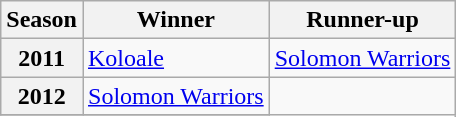<table class="wikitable plainrowheaders sortable">
<tr>
<th scope="col">Season</th>
<th scope="col">Winner</th>
<th scope="col">Runner-up</th>
</tr>
<tr>
<th scope="row">2011</th>
<td><a href='#'>Koloale</a></td>
<td><a href='#'>Solomon Warriors</a></td>
</tr>
<tr>
<th scope="row">2012</th>
<td><a href='#'>Solomon Warriors</a></td>
</tr>
<tr>
</tr>
</table>
